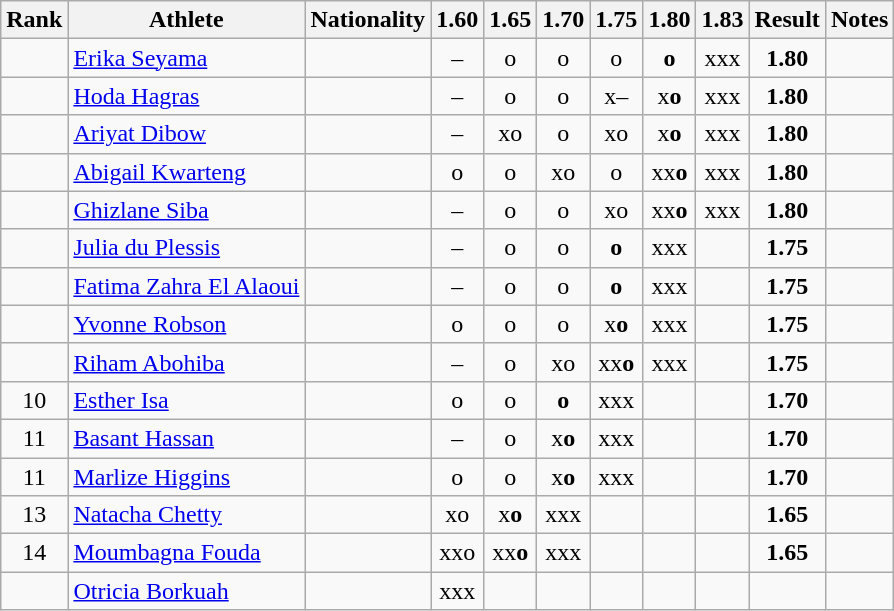<table class="wikitable sortable" style="text-align:center">
<tr>
<th>Rank</th>
<th>Athlete</th>
<th>Nationality</th>
<th>1.60</th>
<th>1.65</th>
<th>1.70</th>
<th>1.75</th>
<th>1.80</th>
<th>1.83</th>
<th>Result</th>
<th>Notes</th>
</tr>
<tr>
<td></td>
<td align="left"><a href='#'>Erika Seyama</a></td>
<td align=left></td>
<td>–</td>
<td>o</td>
<td>o</td>
<td>o</td>
<td><strong>o</strong></td>
<td>xxx</td>
<td><strong>1.80</strong></td>
<td></td>
</tr>
<tr>
<td></td>
<td align="left"><a href='#'>Hoda Hagras</a></td>
<td align=left></td>
<td>–</td>
<td>o</td>
<td>o</td>
<td>x–</td>
<td>x<strong>o</strong></td>
<td>xxx</td>
<td><strong>1.80</strong></td>
<td></td>
</tr>
<tr>
<td></td>
<td align="left"><a href='#'>Ariyat Dibow</a></td>
<td align=left></td>
<td>–</td>
<td>xo</td>
<td>o</td>
<td>xo</td>
<td>x<strong>o</strong></td>
<td>xxx</td>
<td><strong>1.80</strong></td>
<td></td>
</tr>
<tr>
<td></td>
<td align="left"><a href='#'>Abigail Kwarteng</a></td>
<td align=left></td>
<td>o</td>
<td>o</td>
<td>xo</td>
<td>o</td>
<td>xx<strong>o</strong></td>
<td>xxx</td>
<td><strong>1.80</strong></td>
<td></td>
</tr>
<tr>
<td></td>
<td align="left"><a href='#'>Ghizlane Siba</a></td>
<td align=left></td>
<td>–</td>
<td>o</td>
<td>o</td>
<td>xo</td>
<td>xx<strong>o</strong></td>
<td>xxx</td>
<td><strong>1.80</strong></td>
<td></td>
</tr>
<tr>
<td></td>
<td align="left"><a href='#'>Julia du Plessis</a></td>
<td align=left></td>
<td>–</td>
<td>o</td>
<td>o</td>
<td><strong>o</strong></td>
<td>xxx</td>
<td></td>
<td><strong>1.75</strong></td>
<td></td>
</tr>
<tr>
<td></td>
<td align="left"><a href='#'>Fatima Zahra El Alaoui</a></td>
<td align=left></td>
<td>–</td>
<td>o</td>
<td>o</td>
<td><strong>o</strong></td>
<td>xxx</td>
<td></td>
<td><strong>1.75</strong></td>
<td></td>
</tr>
<tr>
<td></td>
<td align="left"><a href='#'>Yvonne Robson</a></td>
<td align=left></td>
<td>o</td>
<td>o</td>
<td>o</td>
<td>x<strong>o</strong></td>
<td>xxx</td>
<td></td>
<td><strong>1.75</strong></td>
<td></td>
</tr>
<tr>
<td></td>
<td align="left"><a href='#'>Riham Abohiba</a></td>
<td align=left></td>
<td>–</td>
<td>o</td>
<td>xo</td>
<td>xx<strong>o</strong></td>
<td>xxx</td>
<td></td>
<td><strong>1.75</strong></td>
<td></td>
</tr>
<tr>
<td>10</td>
<td align="left"><a href='#'>Esther Isa</a></td>
<td align=left></td>
<td>o</td>
<td>o</td>
<td><strong>o</strong></td>
<td>xxx</td>
<td></td>
<td></td>
<td><strong>1.70</strong></td>
<td></td>
</tr>
<tr>
<td>11</td>
<td align="left"><a href='#'>Basant Hassan</a></td>
<td align=left></td>
<td>–</td>
<td>o</td>
<td>x<strong>o</strong></td>
<td>xxx</td>
<td></td>
<td></td>
<td><strong>1.70</strong></td>
<td></td>
</tr>
<tr>
<td>11</td>
<td align="left"><a href='#'>Marlize Higgins</a></td>
<td align=left></td>
<td>o</td>
<td>o</td>
<td>x<strong>o</strong></td>
<td>xxx</td>
<td></td>
<td></td>
<td><strong>1.70</strong></td>
<td></td>
</tr>
<tr>
<td>13</td>
<td align="left"><a href='#'>Natacha Chetty</a></td>
<td align=left></td>
<td>xo</td>
<td>x<strong>o</strong></td>
<td>xxx</td>
<td></td>
<td></td>
<td></td>
<td><strong>1.65</strong></td>
<td></td>
</tr>
<tr>
<td>14</td>
<td align="left"><a href='#'>Moumbagna Fouda</a></td>
<td align=left></td>
<td>xxo</td>
<td>xx<strong>o</strong></td>
<td>xxx</td>
<td></td>
<td></td>
<td></td>
<td><strong>1.65</strong></td>
<td></td>
</tr>
<tr>
<td></td>
<td align="left"><a href='#'>Otricia Borkuah</a></td>
<td align=left></td>
<td>xxx</td>
<td></td>
<td></td>
<td></td>
<td></td>
<td></td>
<td><strong></strong></td>
<td></td>
</tr>
</table>
